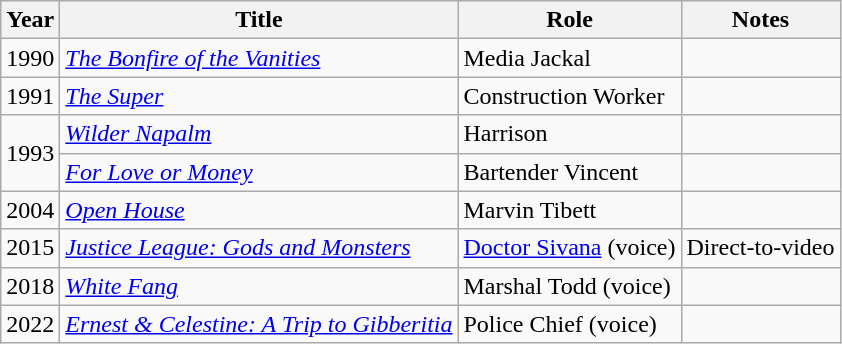<table class="wikitable sortable">
<tr>
<th>Year</th>
<th>Title</th>
<th>Role</th>
<th class="unsortable">Notes</th>
</tr>
<tr>
<td>1990</td>
<td><em><a href='#'>The Bonfire of the Vanities</a></em></td>
<td>Media Jackal</td>
<td></td>
</tr>
<tr>
<td>1991</td>
<td><em><a href='#'>The Super</a></em></td>
<td>Construction Worker</td>
<td></td>
</tr>
<tr>
<td rowspan="2">1993</td>
<td><em><a href='#'>Wilder Napalm</a></em></td>
<td>Harrison</td>
<td></td>
</tr>
<tr>
<td><em><a href='#'>For Love or Money</a></em></td>
<td>Bartender Vincent</td>
<td></td>
</tr>
<tr>
<td>2004</td>
<td><em><a href='#'>Open House</a></em></td>
<td>Marvin Tibett</td>
<td></td>
</tr>
<tr>
<td>2015</td>
<td><em><a href='#'>Justice League: Gods and Monsters</a></em></td>
<td><a href='#'>Doctor Sivana</a> (voice)</td>
<td>Direct-to-video</td>
</tr>
<tr>
<td>2018</td>
<td><em><a href='#'>White Fang</a></em></td>
<td>Marshal Todd (voice)</td>
<td></td>
</tr>
<tr>
<td>2022</td>
<td><em><a href='#'>Ernest & Celestine: A Trip to Gibberitia</a></em></td>
<td>Police Chief (voice)</td>
<td></td>
</tr>
</table>
